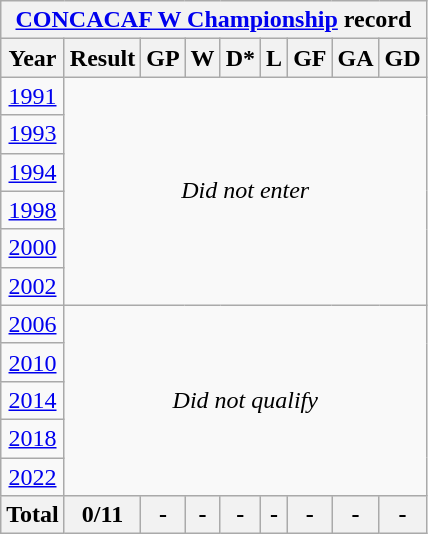<table class="wikitable" style="text-align: center;">
<tr>
<th colspan=10><a href='#'>CONCACAF W Championship</a> record</th>
</tr>
<tr>
<th>Year</th>
<th>Result</th>
<th>GP</th>
<th>W</th>
<th>D*</th>
<th>L</th>
<th>GF</th>
<th>GA</th>
<th>GD</th>
</tr>
<tr>
<td> <a href='#'>1991</a></td>
<td colspan=8 rowspan=6><em>Did not enter</em></td>
</tr>
<tr>
<td> <a href='#'>1993</a></td>
</tr>
<tr>
<td> <a href='#'>1994</a></td>
</tr>
<tr>
<td> <a href='#'>1998</a></td>
</tr>
<tr>
<td> <a href='#'>2000</a></td>
</tr>
<tr>
<td> <a href='#'>2002</a></td>
</tr>
<tr>
<td> <a href='#'>2006</a></td>
<td colspan=8 rowspan=5><em>Did not qualify</em></td>
</tr>
<tr>
<td> <a href='#'>2010</a></td>
</tr>
<tr>
<td> <a href='#'>2014</a></td>
</tr>
<tr>
<td> <a href='#'>2018</a></td>
</tr>
<tr>
<td> <a href='#'>2022</a></td>
</tr>
<tr>
<th>Total</th>
<th>0/11</th>
<th>-</th>
<th>-</th>
<th>-</th>
<th>-</th>
<th>-</th>
<th>-</th>
<th>-</th>
</tr>
</table>
